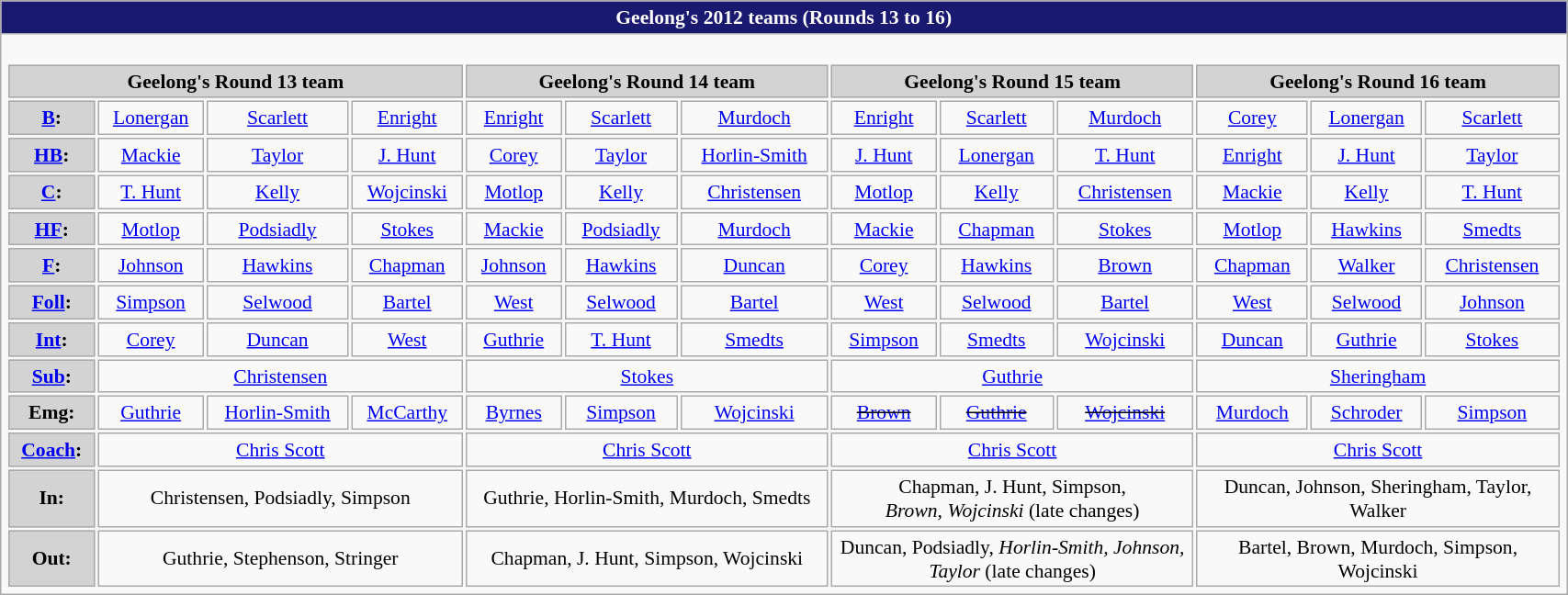<table class="collapsible collapsed wikitable"  style="font-size:90%; text-align:center; width:90%;">
<tr>
<th style="text-align:center; background:#191970; color:white; width:90%;"><strong>Geelong's 2012 teams (Rounds 13 to 16)</strong></th>
</tr>
<tr>
<td><br><table>
<tr style="text-align:center; background:#d3d3d3;">
<td colspan="4;"  style="width:25%;"><strong>Geelong's Round 13 team</strong></td>
<td colspan="3;"  style="width:20%;"><strong>Geelong's Round 14 team</strong></td>
<td colspan="3;"  style="width:20%;"><strong>Geelong's Round 15 team</strong></td>
<td colspan="3;"  style="width:20%;"><strong>Geelong's Round 16 team</strong></td>
</tr>
<tr>
<td style="background:#d3d3d3;"><strong><a href='#'>B</a>:</strong></td>
<td><a href='#'>Lonergan</a></td>
<td><a href='#'>Scarlett</a></td>
<td><a href='#'>Enright</a></td>
<td><a href='#'>Enright</a></td>
<td><a href='#'>Scarlett</a></td>
<td><a href='#'>Murdoch</a></td>
<td><a href='#'>Enright</a></td>
<td><a href='#'>Scarlett</a></td>
<td><a href='#'>Murdoch</a></td>
<td><a href='#'>Corey</a></td>
<td><a href='#'>Lonergan</a></td>
<td><a href='#'>Scarlett</a></td>
</tr>
<tr>
<td style="background:#d3d3d3;"><strong><a href='#'>HB</a>:</strong></td>
<td><a href='#'>Mackie</a></td>
<td><a href='#'>Taylor</a></td>
<td><a href='#'>J. Hunt</a></td>
<td><a href='#'>Corey</a></td>
<td><a href='#'>Taylor</a></td>
<td><a href='#'>Horlin-Smith</a></td>
<td><a href='#'>J. Hunt</a></td>
<td><a href='#'>Lonergan</a></td>
<td><a href='#'>T. Hunt</a></td>
<td><a href='#'>Enright</a></td>
<td><a href='#'>J. Hunt</a></td>
<td><a href='#'>Taylor</a></td>
</tr>
<tr>
<td style="background:#d3d3d3;"><strong><a href='#'>C</a>:</strong></td>
<td><a href='#'>T. Hunt</a></td>
<td><a href='#'>Kelly</a></td>
<td><a href='#'>Wojcinski</a></td>
<td><a href='#'>Motlop</a></td>
<td><a href='#'>Kelly</a></td>
<td><a href='#'>Christensen</a></td>
<td><a href='#'>Motlop</a></td>
<td><a href='#'>Kelly</a></td>
<td><a href='#'>Christensen</a></td>
<td><a href='#'>Mackie</a></td>
<td><a href='#'>Kelly</a></td>
<td><a href='#'>T. Hunt</a></td>
</tr>
<tr>
<td style="background:#d3d3d3;"><strong><a href='#'>HF</a>:</strong></td>
<td><a href='#'>Motlop</a></td>
<td><a href='#'>Podsiadly</a></td>
<td><a href='#'>Stokes</a></td>
<td><a href='#'>Mackie</a></td>
<td><a href='#'>Podsiadly</a></td>
<td><a href='#'>Murdoch</a></td>
<td><a href='#'>Mackie</a></td>
<td><a href='#'>Chapman</a></td>
<td><a href='#'>Stokes</a></td>
<td><a href='#'>Motlop</a></td>
<td><a href='#'>Hawkins</a></td>
<td><a href='#'>Smedts</a></td>
</tr>
<tr>
<td style="background:#d3d3d3;"><strong><a href='#'>F</a>:</strong></td>
<td><a href='#'>Johnson</a></td>
<td><a href='#'>Hawkins</a></td>
<td><a href='#'>Chapman</a></td>
<td><a href='#'>Johnson</a></td>
<td><a href='#'>Hawkins</a></td>
<td><a href='#'>Duncan</a></td>
<td><a href='#'>Corey</a></td>
<td><a href='#'>Hawkins</a></td>
<td><a href='#'>Brown</a></td>
<td><a href='#'>Chapman</a></td>
<td><a href='#'>Walker</a></td>
<td><a href='#'>Christensen</a></td>
</tr>
<tr>
<td style="background:#d3d3d3;"><strong><a href='#'>Foll</a>:</strong></td>
<td><a href='#'>Simpson</a> </td>
<td><a href='#'>Selwood</a></td>
<td><a href='#'>Bartel</a></td>
<td><a href='#'>West</a></td>
<td><a href='#'>Selwood</a></td>
<td><a href='#'>Bartel</a></td>
<td><a href='#'>West</a></td>
<td><a href='#'>Selwood</a></td>
<td><a href='#'>Bartel</a></td>
<td><a href='#'>West</a></td>
<td><a href='#'>Selwood</a></td>
<td><a href='#'>Johnson</a></td>
</tr>
<tr>
<td style="background:#d3d3d3;"><strong><a href='#'>Int</a>:</strong></td>
<td><a href='#'>Corey</a></td>
<td><a href='#'>Duncan</a></td>
<td><a href='#'>West</a></td>
<td><a href='#'>Guthrie</a></td>
<td><a href='#'>T. Hunt</a> </td>
<td><a href='#'>Smedts</a></td>
<td><a href='#'>Simpson</a> </td>
<td><a href='#'>Smedts</a></td>
<td><a href='#'>Wojcinski</a></td>
<td><a href='#'>Duncan</a></td>
<td><a href='#'>Guthrie</a></td>
<td><a href='#'>Stokes</a> </td>
</tr>
<tr>
<td style="background:#d3d3d3;"><strong><a href='#'>Sub</a>:</strong></td>
<td colspan=3><a href='#'>Christensen</a> </td>
<td colspan=3><a href='#'>Stokes</a> </td>
<td colspan=3><a href='#'>Guthrie</a> </td>
<td colspan=3><a href='#'>Sheringham</a> </td>
</tr>
<tr>
<td style="background:#d3d3d3;"><strong>Emg:</strong></td>
<td><a href='#'>Guthrie</a></td>
<td><a href='#'>Horlin-Smith</a></td>
<td><a href='#'>McCarthy</a></td>
<td><a href='#'>Byrnes</a></td>
<td><a href='#'>Simpson</a></td>
<td><a href='#'>Wojcinski</a></td>
<td><s><a href='#'>Brown</a></s></td>
<td><s><a href='#'>Guthrie</a></s></td>
<td><s><a href='#'>Wojcinski</a></s></td>
<td><a href='#'>Murdoch</a></td>
<td><a href='#'>Schroder</a></td>
<td><a href='#'>Simpson</a></td>
</tr>
<tr>
<td style="background:#d3d3d3;"><strong><a href='#'>Coach</a>:</strong></td>
<td colspan=3><a href='#'>Chris Scott</a></td>
<td colspan=3><a href='#'>Chris Scott</a></td>
<td colspan=3><a href='#'>Chris Scott</a></td>
<td colspan=3><a href='#'>Chris Scott</a></td>
</tr>
<tr>
<td style="background:#d3d3d3;"> <strong>In:</strong></td>
<td colspan=3>Christensen, Podsiadly, Simpson</td>
<td colspan=3>Guthrie, Horlin-Smith, Murdoch, Smedts</td>
<td colspan=3>Chapman, J. Hunt, Simpson,<br><em>Brown, Wojcinski</em> (late changes)</td>
<td colspan=3>Duncan, Johnson, Sheringham, Taylor, Walker</td>
</tr>
<tr>
<td style="background:#d3d3d3;"> <strong>Out:</strong></td>
<td colspan=3>Guthrie, Stephenson, Stringer</td>
<td colspan=3>Chapman, J. Hunt, Simpson, Wojcinski</td>
<td colspan=3>Duncan, Podsiadly, <em>Horlin-Smith, Johnson, Taylor</em> (late changes)</td>
<td colspan=3>Bartel, Brown, Murdoch, Simpson, Wojcinski</td>
</tr>
</table>
</td>
</tr>
</table>
